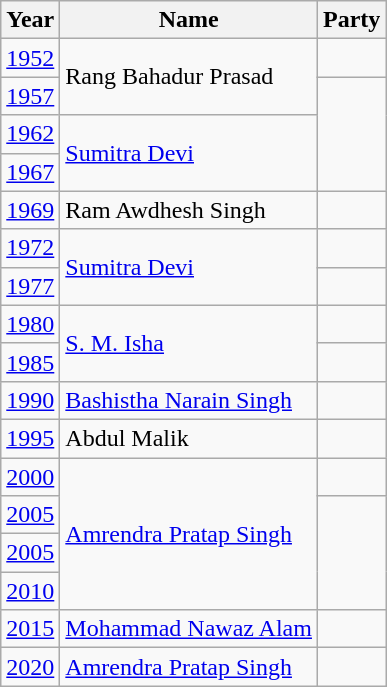<table class="wikitable">
<tr>
<th>Year</th>
<th>Name</th>
<th colspan="2">Party</th>
</tr>
<tr>
<td><a href='#'>1952</a></td>
<td rowspan="2">Rang Bahadur Prasad</td>
<td></td>
</tr>
<tr>
<td><a href='#'>1957</a></td>
</tr>
<tr>
<td><a href='#'>1962</a></td>
<td rowspan="2"><a href='#'>Sumitra Devi</a></td>
</tr>
<tr>
<td><a href='#'>1967</a></td>
</tr>
<tr>
<td><a href='#'>1969</a></td>
<td>Ram Awdhesh Singh</td>
<td></td>
</tr>
<tr>
<td><a href='#'>1972</a></td>
<td rowspan="2"><a href='#'>Sumitra Devi</a></td>
<td></td>
</tr>
<tr>
<td><a href='#'>1977</a></td>
<td></td>
</tr>
<tr>
<td><a href='#'>1980</a></td>
<td rowspan="2"><a href='#'>S. M. Isha</a></td>
<td></td>
</tr>
<tr>
<td><a href='#'>1985</a></td>
<td></td>
</tr>
<tr>
<td><a href='#'>1990</a></td>
<td><a href='#'>Bashistha Narain Singh</a></td>
<td></td>
</tr>
<tr>
<td><a href='#'>1995</a></td>
<td>Abdul Malik</td>
</tr>
<tr>
<td><a href='#'>2000</a></td>
<td rowspan="4"><a href='#'>Amrendra Pratap Singh</a></td>
<td></td>
</tr>
<tr>
<td><a href='#'>2005</a></td>
</tr>
<tr>
<td><a href='#'>2005</a></td>
</tr>
<tr>
<td><a href='#'>2010</a></td>
</tr>
<tr>
<td><a href='#'>2015</a></td>
<td><a href='#'>Mohammad Nawaz Alam</a></td>
<td></td>
</tr>
<tr>
<td><a href='#'>2020</a></td>
<td><a href='#'>Amrendra Pratap Singh</a></td>
<td></td>
</tr>
</table>
